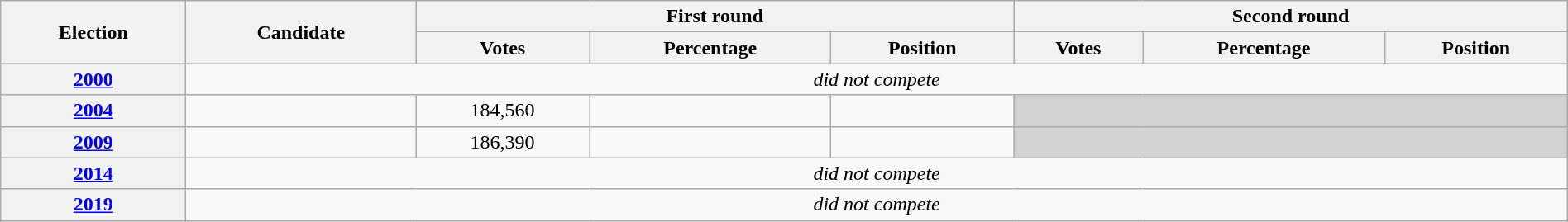<table class=wikitable width=100%>
<tr>
<th rowspan=2>Election</th>
<th rowspan=2>Candidate</th>
<th colspan=3>First round</th>
<th colspan=3>Second round</th>
</tr>
<tr>
<th>Votes</th>
<th>Percentage</th>
<th>Position</th>
<th>Votes</th>
<th>Percentage</th>
<th>Position</th>
</tr>
<tr align=center>
<th><a href='#'>2000</a></th>
<td colspan=7><em>did not compete</em></td>
</tr>
<tr align=center>
<th><a href='#'>2004</a></th>
<td></td>
<td>184,560</td>
<td></td>
<td></td>
<td bgcolor=lightgrey colspan=3></td>
</tr>
<tr align=center>
<th><a href='#'>2009</a></th>
<td></td>
<td>186,390</td>
<td></td>
<td></td>
<td bgcolor=lightgrey colspan=3></td>
</tr>
<tr align=center>
<th><a href='#'>2014</a></th>
<td colspan=7><em>did not compete</em></td>
</tr>
<tr align=center>
<th><a href='#'>2019</a></th>
<td colspan=7><em>did not compete</em></td>
</tr>
</table>
